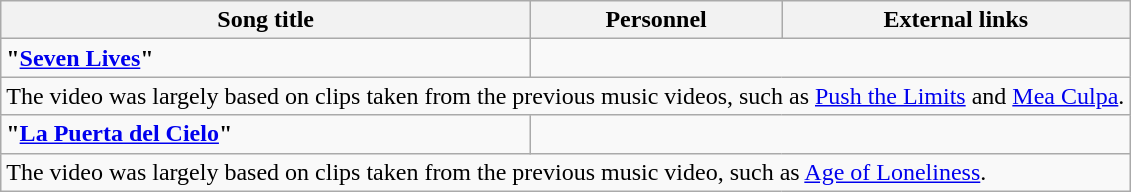<table class="wikitable">
<tr>
<th>Song title</th>
<th>Personnel</th>
<th>External links</th>
</tr>
<tr>
<td><strong>"<a href='#'>Seven Lives</a>"</strong></td>
</tr>
<tr>
<td colspan="6">The video was largely based on clips taken from the previous music videos, such as <a href='#'>Push the Limits</a> and <a href='#'>Mea Culpa</a>.</td>
</tr>
<tr>
<td><strong>"<a href='#'>La Puerta del Cielo</a>"</strong></td>
</tr>
<tr>
<td colspan="6">The video was largely based on clips taken from the previous music video, such as <a href='#'>Age of Loneliness</a>.</td>
</tr>
</table>
